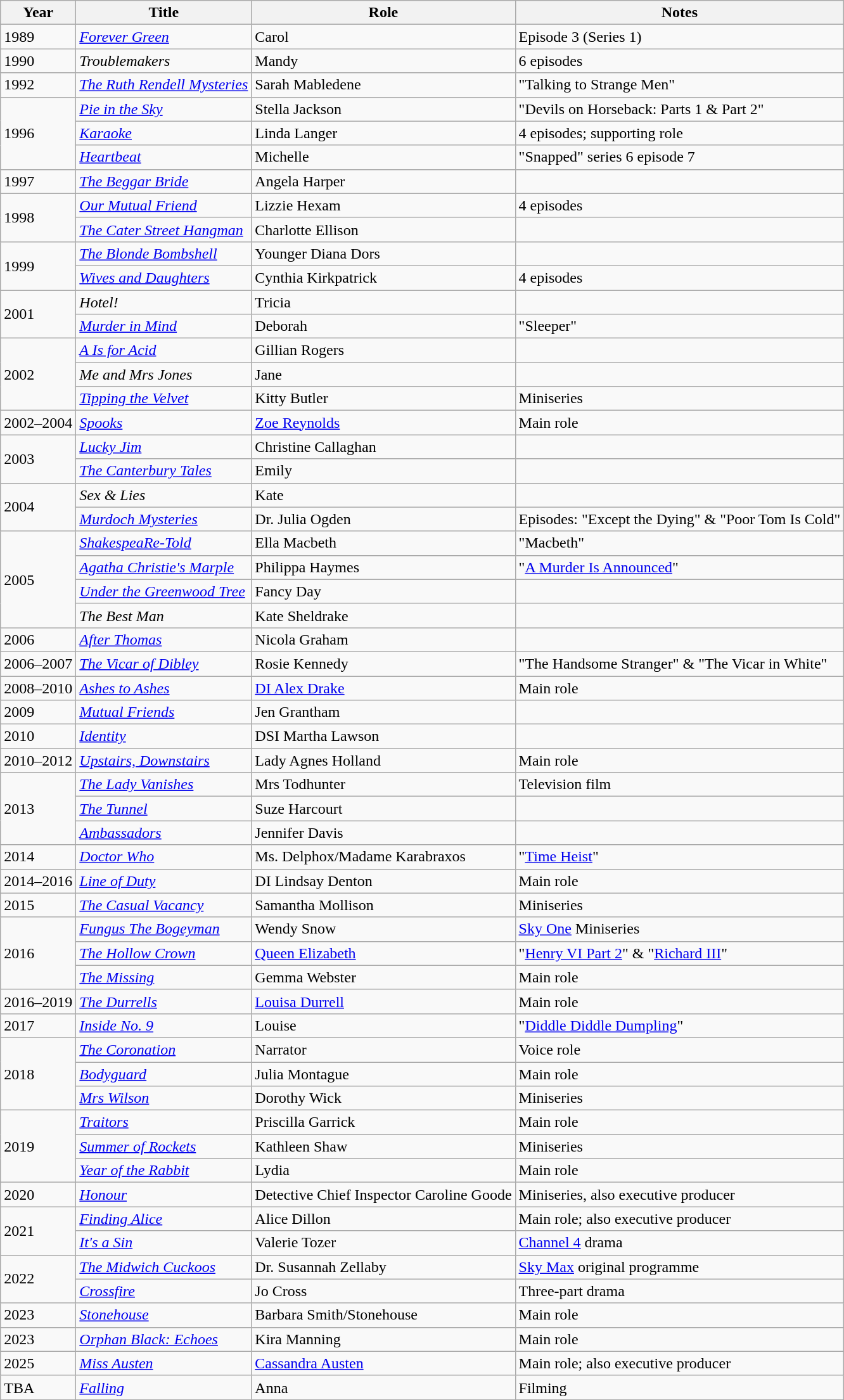<table class="wikitable sortable">
<tr>
<th>Year</th>
<th>Title</th>
<th>Role</th>
<th class="unsortable">Notes</th>
</tr>
<tr>
<td>1989</td>
<td><em><a href='#'>Forever Green</a></em></td>
<td>Carol</td>
<td>Episode 3 (Series 1)</td>
</tr>
<tr>
<td>1990</td>
<td><em>Troublemakers</em></td>
<td>Mandy</td>
<td>6 episodes</td>
</tr>
<tr>
<td>1992</td>
<td><em><a href='#'>The Ruth Rendell Mysteries</a></em></td>
<td>Sarah Mabledene</td>
<td>"Talking to Strange Men"</td>
</tr>
<tr>
<td rowspan=3>1996</td>
<td><em><a href='#'>Pie in the Sky</a></em></td>
<td>Stella Jackson</td>
<td>"Devils on Horseback: Parts 1 & Part 2"</td>
</tr>
<tr>
<td><em><a href='#'>Karaoke</a></em></td>
<td>Linda Langer</td>
<td>4 episodes; supporting role</td>
</tr>
<tr>
<td><em><a href='#'>Heartbeat</a></em></td>
<td>Michelle</td>
<td>"Snapped" series 6 episode 7</td>
</tr>
<tr>
<td>1997</td>
<td><em><a href='#'>The Beggar Bride</a></em></td>
<td>Angela Harper</td>
<td></td>
</tr>
<tr>
<td rowspan=2>1998</td>
<td><em><a href='#'>Our Mutual Friend</a></em></td>
<td>Lizzie Hexam</td>
<td>4 episodes</td>
</tr>
<tr>
<td><em><a href='#'>The Cater Street Hangman</a></em></td>
<td>Charlotte Ellison</td>
<td></td>
</tr>
<tr>
<td rowspan=2>1999</td>
<td><em><a href='#'>The Blonde Bombshell</a></em></td>
<td>Younger Diana Dors</td>
<td></td>
</tr>
<tr>
<td><em><a href='#'>Wives and Daughters</a></em></td>
<td>Cynthia Kirkpatrick</td>
<td>4 episodes</td>
</tr>
<tr>
<td rowspan=2>2001</td>
<td><em>Hotel!</em></td>
<td>Tricia</td>
<td></td>
</tr>
<tr>
<td><em><a href='#'>Murder in Mind</a></em></td>
<td>Deborah</td>
<td>"Sleeper"</td>
</tr>
<tr>
<td rowspan=3>2002</td>
<td><em><a href='#'>A Is for Acid</a></em></td>
<td>Gillian Rogers</td>
<td></td>
</tr>
<tr>
<td><em>Me and Mrs Jones</em></td>
<td>Jane</td>
<td></td>
</tr>
<tr>
<td><em><a href='#'>Tipping the Velvet</a></em></td>
<td>Kitty Butler</td>
<td>Miniseries</td>
</tr>
<tr>
<td>2002–2004</td>
<td><em><a href='#'>Spooks</a></em></td>
<td><a href='#'>Zoe Reynolds</a></td>
<td>Main role</td>
</tr>
<tr>
<td rowspan=2>2003</td>
<td><em><a href='#'>Lucky Jim</a></em></td>
<td>Christine Callaghan</td>
<td></td>
</tr>
<tr>
<td><em><a href='#'>The Canterbury Tales</a></em></td>
<td>Emily</td>
<td></td>
</tr>
<tr>
<td rowspan=2>2004</td>
<td><em>Sex & Lies</em></td>
<td>Kate</td>
<td></td>
</tr>
<tr>
<td><em><a href='#'>Murdoch Mysteries</a></em></td>
<td>Dr. Julia Ogden</td>
<td>Episodes: "Except the Dying" & "Poor Tom Is Cold"</td>
</tr>
<tr>
<td rowspan=4>2005</td>
<td><em><a href='#'>ShakespeaRe-Told</a></em></td>
<td>Ella Macbeth</td>
<td>"Macbeth"</td>
</tr>
<tr>
<td><em><a href='#'>Agatha Christie's Marple</a></em></td>
<td>Philippa Haymes</td>
<td>"<a href='#'>A Murder Is Announced</a>"</td>
</tr>
<tr>
<td><em><a href='#'>Under the Greenwood Tree</a></em></td>
<td>Fancy Day</td>
<td></td>
</tr>
<tr>
<td><em>The Best Man</em></td>
<td>Kate Sheldrake</td>
<td></td>
</tr>
<tr>
<td>2006</td>
<td><em><a href='#'>After Thomas</a></em></td>
<td>Nicola Graham</td>
<td></td>
</tr>
<tr>
<td>2006–2007</td>
<td><em><a href='#'>The Vicar of Dibley</a></em></td>
<td>Rosie Kennedy</td>
<td>"The Handsome Stranger" & "The Vicar in White"</td>
</tr>
<tr>
<td>2008–2010</td>
<td><em><a href='#'>Ashes to Ashes</a></em></td>
<td><a href='#'>DI Alex Drake</a></td>
<td>Main role</td>
</tr>
<tr>
<td>2009</td>
<td><em><a href='#'>Mutual Friends</a></em></td>
<td>Jen Grantham</td>
<td></td>
</tr>
<tr>
<td>2010</td>
<td><em><a href='#'>Identity</a></em></td>
<td>DSI Martha Lawson</td>
<td></td>
</tr>
<tr>
<td>2010–2012</td>
<td><em><a href='#'>Upstairs, Downstairs</a></em></td>
<td>Lady Agnes Holland</td>
<td>Main role</td>
</tr>
<tr>
<td rowspan=3>2013</td>
<td><em><a href='#'>The Lady Vanishes</a></em></td>
<td>Mrs Todhunter</td>
<td>Television film</td>
</tr>
<tr>
<td><em><a href='#'>The Tunnel</a></em></td>
<td>Suze Harcourt</td>
<td></td>
</tr>
<tr>
<td><em><a href='#'>Ambassadors</a></em></td>
<td>Jennifer Davis</td>
<td></td>
</tr>
<tr>
<td>2014</td>
<td><em><a href='#'>Doctor Who</a></em></td>
<td>Ms. Delphox/Madame Karabraxos</td>
<td>"<a href='#'>Time Heist</a>"</td>
</tr>
<tr>
<td>2014–2016</td>
<td><em><a href='#'>Line of Duty</a></em></td>
<td>DI Lindsay Denton</td>
<td>Main role</td>
</tr>
<tr>
<td>2015</td>
<td><em><a href='#'>The Casual Vacancy</a></em></td>
<td>Samantha Mollison</td>
<td>Miniseries</td>
</tr>
<tr>
<td rowspan=3>2016</td>
<td><em><a href='#'>Fungus The Bogeyman</a></em></td>
<td>Wendy Snow</td>
<td><a href='#'>Sky One</a> Miniseries</td>
</tr>
<tr>
<td><em><a href='#'>The Hollow Crown</a></em></td>
<td><a href='#'>Queen Elizabeth</a></td>
<td>"<a href='#'>Henry VI Part 2</a>" & "<a href='#'>Richard III</a>"</td>
</tr>
<tr>
<td><em><a href='#'>The Missing</a></em></td>
<td>Gemma Webster</td>
<td>Main role</td>
</tr>
<tr>
<td>2016–2019</td>
<td><em><a href='#'>The Durrells</a></em></td>
<td><a href='#'>Louisa Durrell</a></td>
<td>Main role</td>
</tr>
<tr>
<td>2017</td>
<td><em><a href='#'>Inside No. 9</a></em></td>
<td>Louise</td>
<td>"<a href='#'>Diddle Diddle Dumpling</a>"</td>
</tr>
<tr>
<td rowspan=3>2018</td>
<td><em><a href='#'>The Coronation</a></em></td>
<td>Narrator</td>
<td>Voice role</td>
</tr>
<tr>
<td><em><a href='#'>Bodyguard</a></em></td>
<td>Julia Montague</td>
<td>Main role</td>
</tr>
<tr>
<td><em><a href='#'>Mrs Wilson</a></em></td>
<td>Dorothy Wick</td>
<td>Miniseries</td>
</tr>
<tr>
<td rowspan=3>2019</td>
<td><em><a href='#'>Traitors</a></em></td>
<td>Priscilla Garrick</td>
<td>Main role</td>
</tr>
<tr>
<td><em><a href='#'>Summer of Rockets</a></em></td>
<td>Kathleen Shaw</td>
<td>Miniseries</td>
</tr>
<tr>
<td><em><a href='#'>Year of the Rabbit</a></em></td>
<td>Lydia</td>
<td>Main role</td>
</tr>
<tr>
<td>2020</td>
<td><em><a href='#'>Honour</a></em></td>
<td>Detective Chief Inspector Caroline Goode</td>
<td>Miniseries, also executive producer</td>
</tr>
<tr>
<td rowspan=2>2021</td>
<td><em><a href='#'>Finding Alice</a></em></td>
<td>Alice Dillon</td>
<td>Main role; also executive producer</td>
</tr>
<tr>
<td><em><a href='#'>It's a Sin</a></em></td>
<td>Valerie Tozer</td>
<td><a href='#'>Channel 4</a> drama</td>
</tr>
<tr>
<td rowspan=2>2022</td>
<td><em><a href='#'>The Midwich Cuckoos</a></em></td>
<td>Dr. Susannah Zellaby</td>
<td><a href='#'>Sky Max</a> original programme</td>
</tr>
<tr>
<td><a href='#'><em>Crossfire</em></a></td>
<td>Jo Cross</td>
<td>Three-part drama</td>
</tr>
<tr>
<td>2023</td>
<td><em><a href='#'>Stonehouse</a></em></td>
<td>Barbara Smith/Stonehouse</td>
<td>Main role</td>
</tr>
<tr>
<td>2023</td>
<td><em><a href='#'>Orphan Black: Echoes</a></em></td>
<td>Kira Manning</td>
<td>Main role</td>
</tr>
<tr>
<td>2025</td>
<td><em><a href='#'>Miss Austen</a></em></td>
<td><a href='#'>Cassandra Austen</a></td>
<td>Main role; also executive producer </td>
</tr>
<tr>
<td>TBA</td>
<td><em><a href='#'>Falling</a></em></td>
<td>Anna</td>
<td>Filming</td>
</tr>
</table>
